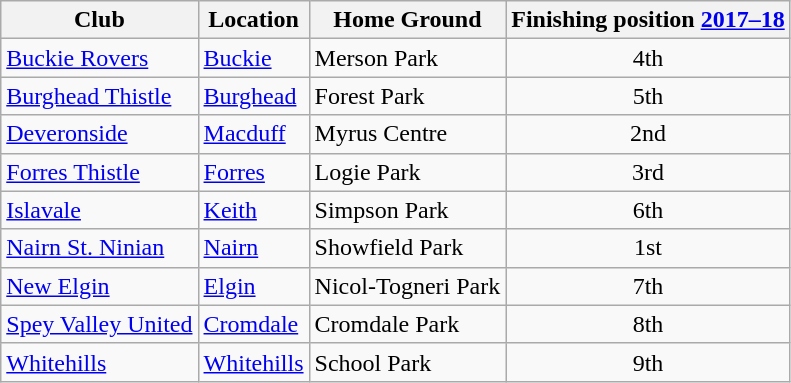<table class="wikitable" style="text-align:left;">
<tr>
<th>Club</th>
<th>Location</th>
<th>Home Ground</th>
<th>Finishing position <a href='#'>2017–18</a></th>
</tr>
<tr>
<td><a href='#'>Buckie Rovers</a></td>
<td><a href='#'>Buckie</a></td>
<td>Merson Park</td>
<td align="center">4th</td>
</tr>
<tr>
<td><a href='#'>Burghead Thistle</a></td>
<td><a href='#'>Burghead</a></td>
<td>Forest Park</td>
<td style="text-align:center;">5th</td>
</tr>
<tr>
<td><a href='#'>Deveronside</a></td>
<td><a href='#'>Macduff</a></td>
<td>Myrus Centre</td>
<td align="center">2nd</td>
</tr>
<tr>
<td><a href='#'>Forres Thistle</a></td>
<td><a href='#'>Forres</a></td>
<td>Logie Park</td>
<td style="text-align:center;">3rd</td>
</tr>
<tr>
<td><a href='#'>Islavale</a></td>
<td><a href='#'>Keith</a></td>
<td>Simpson Park</td>
<td style="text-align:center;">6th</td>
</tr>
<tr>
<td><a href='#'>Nairn St. Ninian</a></td>
<td><a href='#'>Nairn</a></td>
<td>Showfield Park</td>
<td style="text-align:center;">1st</td>
</tr>
<tr>
<td><a href='#'>New Elgin</a></td>
<td><a href='#'>Elgin</a></td>
<td>Nicol-Togneri Park</td>
<td style="text-align:center;">7th</td>
</tr>
<tr>
<td><a href='#'>Spey Valley United</a></td>
<td><a href='#'>Cromdale</a></td>
<td>Cromdale Park</td>
<td style="text-align:center;">8th</td>
</tr>
<tr>
<td><a href='#'>Whitehills</a></td>
<td><a href='#'>Whitehills</a></td>
<td>School Park</td>
<td style="text-align:center;">9th</td>
</tr>
</table>
